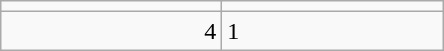<table class="wikitable">
<tr>
<td align="center" width="140"></td>
<td align="center" width="140"></td>
</tr>
<tr>
<td align="right">4</td>
<td>1</td>
</tr>
</table>
